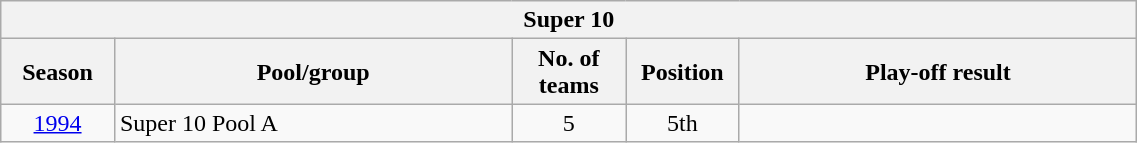<table class="wikitable" style="text-align:center;width:60%">
<tr>
<th colspan="5"><strong>Super 10</strong></th>
</tr>
<tr>
<th style="width:10%">Season</th>
<th style="width:35%">Pool/group</th>
<th style="width:10%">No. of teams</th>
<th style="width:10%">Position</th>
<th style="width:35%">Play-off result</th>
</tr>
<tr>
<td><a href='#'>1994</a></td>
<td style="text-align:left;">Super 10 Pool A</td>
<td>5</td>
<td>5th</td>
<td></td>
</tr>
</table>
